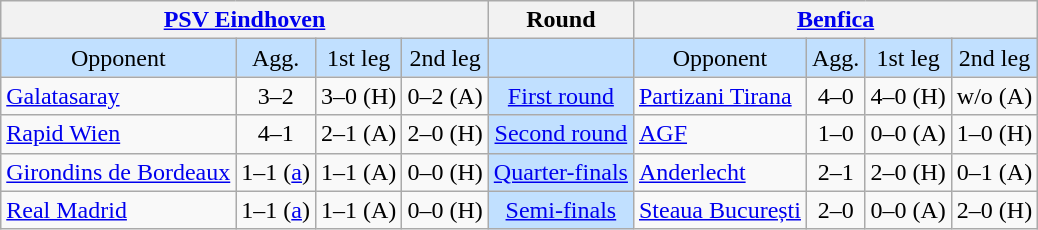<table class="wikitable" style="text-align:center">
<tr>
<th colspan=4> <a href='#'>PSV Eindhoven</a></th>
<th>Round</th>
<th colspan=4> <a href='#'>Benfica</a></th>
</tr>
<tr style="background:#c1e0ff">
<td>Opponent</td>
<td>Agg.</td>
<td>1st leg</td>
<td>2nd leg</td>
<td></td>
<td>Opponent</td>
<td>Agg.</td>
<td>1st leg</td>
<td>2nd leg</td>
</tr>
<tr>
<td align=left> <a href='#'>Galatasaray</a></td>
<td>3–2</td>
<td>3–0 (H)</td>
<td>0–2 (A)</td>
<td style="background:#c1e0ff;"><a href='#'>First round</a></td>
<td align=left> <a href='#'>Partizani Tirana</a></td>
<td>4–0</td>
<td>4–0 (H)</td>
<td>w/o (A)</td>
</tr>
<tr>
<td align=left> <a href='#'>Rapid Wien</a></td>
<td>4–1</td>
<td>2–1 (A)</td>
<td>2–0 (H)</td>
<td style="background:#c1e0ff;"><a href='#'>Second round</a></td>
<td align=left> <a href='#'>AGF</a></td>
<td>1–0</td>
<td>0–0 (A)</td>
<td>1–0 (H)</td>
</tr>
<tr>
<td align=left> <a href='#'>Girondins de Bordeaux</a></td>
<td>1–1 (<a href='#'>a</a>)</td>
<td>1–1 (A)</td>
<td>0–0 (H)</td>
<td style="background:#c1e0ff;"><a href='#'>Quarter-finals</a></td>
<td align=left> <a href='#'>Anderlecht</a></td>
<td>2–1</td>
<td>2–0 (H)</td>
<td>0–1 (A)</td>
</tr>
<tr>
<td align=left> <a href='#'>Real Madrid</a></td>
<td>1–1 (<a href='#'>a</a>)</td>
<td>1–1 (A)</td>
<td>0–0 (H)</td>
<td style="background:#c1e0ff;"><a href='#'>Semi-finals</a></td>
<td align=left> <a href='#'>Steaua București</a></td>
<td>2–0</td>
<td>0–0 (A)</td>
<td>2–0 (H)</td>
</tr>
</table>
